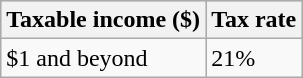<table class="wikitable" border="1">
<tr style="background:#CCC;">
<th><strong>Taxable income ($)</strong></th>
<th><strong>Tax rate</strong></th>
</tr>
<tr>
<td>$1 and beyond</td>
<td>21%</td>
</tr>
</table>
